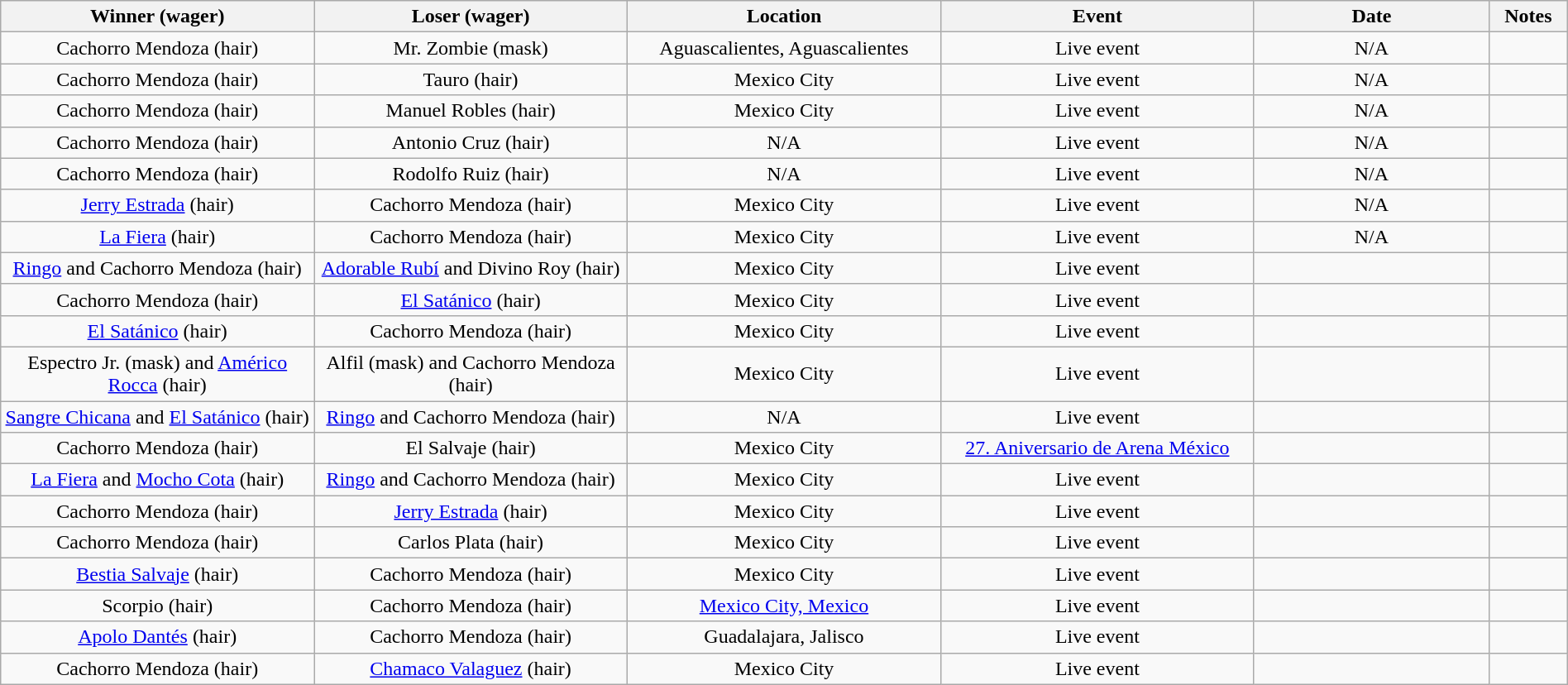<table class="wikitable sortable" width=100%  style="text-align: center">
<tr>
<th width=20% scope="col">Winner (wager)</th>
<th width=20% scope="col">Loser (wager)</th>
<th width=20% scope="col">Location</th>
<th width=20% scope="col">Event</th>
<th width=15% scope="col">Date</th>
<th class="unsortable" width=5% scope="col">Notes</th>
</tr>
<tr>
<td>Cachorro Mendoza (hair)</td>
<td>Mr. Zombie (mask)</td>
<td>Aguascalientes, Aguascalientes</td>
<td>Live event</td>
<td>N/A</td>
<td></td>
</tr>
<tr>
<td>Cachorro Mendoza (hair)</td>
<td>Tauro (hair)</td>
<td>Mexico City</td>
<td>Live event</td>
<td>N/A</td>
<td> </td>
</tr>
<tr>
<td>Cachorro Mendoza (hair)</td>
<td>Manuel Robles (hair)</td>
<td>Mexico City</td>
<td>Live event</td>
<td>N/A</td>
<td> </td>
</tr>
<tr>
<td>Cachorro Mendoza (hair)</td>
<td>Antonio Cruz  (hair)</td>
<td>N/A</td>
<td>Live event</td>
<td>N/A</td>
<td></td>
</tr>
<tr>
<td>Cachorro Mendoza (hair)</td>
<td>Rodolfo Ruiz (hair)</td>
<td>N/A</td>
<td>Live event</td>
<td>N/A</td>
<td></td>
</tr>
<tr>
<td><a href='#'>Jerry Estrada</a> (hair)</td>
<td>Cachorro Mendoza (hair)</td>
<td>Mexico City</td>
<td>Live event</td>
<td>N/A</td>
<td></td>
</tr>
<tr>
<td><a href='#'>La Fiera</a> (hair)</td>
<td>Cachorro Mendoza (hair)</td>
<td>Mexico City</td>
<td>Live event</td>
<td>N/A</td>
<td></td>
</tr>
<tr>
<td><a href='#'>Ringo</a> and Cachorro Mendoza (hair)</td>
<td><a href='#'>Adorable Rubí</a> and Divino Roy (hair)</td>
<td>Mexico City</td>
<td>Live event</td>
<td></td>
<td></td>
</tr>
<tr>
<td>Cachorro Mendoza (hair)</td>
<td><a href='#'>El Satánico</a> (hair)</td>
<td>Mexico City</td>
<td>Live event</td>
<td></td>
<td></td>
</tr>
<tr>
<td><a href='#'>El Satánico</a> (hair)</td>
<td>Cachorro Mendoza (hair)</td>
<td>Mexico City</td>
<td>Live event</td>
<td></td>
<td></td>
</tr>
<tr>
<td>Espectro Jr. (mask) and <a href='#'>Américo Rocca</a> (hair)</td>
<td>Alfil (mask) and Cachorro Mendoza (hair)</td>
<td>Mexico City</td>
<td>Live event</td>
<td></td>
<td></td>
</tr>
<tr>
<td><a href='#'>Sangre Chicana</a> and <a href='#'>El Satánico</a> (hair)</td>
<td><a href='#'>Ringo</a> and Cachorro Mendoza (hair)</td>
<td>N/A</td>
<td>Live event</td>
<td></td>
<td></td>
</tr>
<tr>
<td>Cachorro Mendoza (hair)</td>
<td>El Salvaje (hair)</td>
<td>Mexico City</td>
<td><a href='#'>27. Aniversario de Arena México</a></td>
<td></td>
<td></td>
</tr>
<tr>
<td><a href='#'>La Fiera</a> and <a href='#'>Mocho Cota</a> (hair)</td>
<td><a href='#'>Ringo</a> and Cachorro Mendoza (hair)</td>
<td>Mexico City</td>
<td>Live event</td>
<td></td>
<td></td>
</tr>
<tr>
<td>Cachorro Mendoza (hair)</td>
<td><a href='#'>Jerry Estrada</a> (hair)</td>
<td>Mexico City</td>
<td>Live event</td>
<td></td>
<td></td>
</tr>
<tr>
<td>Cachorro Mendoza (hair)</td>
<td>Carlos Plata (hair)</td>
<td>Mexico City</td>
<td>Live event</td>
<td></td>
<td> </td>
</tr>
<tr>
<td><a href='#'>Bestia Salvaje</a> (hair)</td>
<td>Cachorro Mendoza (hair)</td>
<td>Mexico City</td>
<td>Live event</td>
<td></td>
<td></td>
</tr>
<tr>
<td>Scorpio (hair)</td>
<td>Cachorro Mendoza (hair)</td>
<td><a href='#'>Mexico City, Mexico</a></td>
<td>Live event</td>
<td></td>
<td> </td>
</tr>
<tr>
<td><a href='#'>Apolo Dantés</a> (hair)</td>
<td>Cachorro Mendoza (hair)</td>
<td>Guadalajara, Jalisco</td>
<td>Live event</td>
<td></td>
<td> </td>
</tr>
<tr>
<td>Cachorro Mendoza (hair)</td>
<td><a href='#'>Chamaco Valaguez</a> (hair)</td>
<td>Mexico City</td>
<td>Live event</td>
<td></td>
<td></td>
</tr>
</table>
